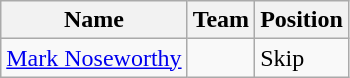<table class="wikitable">
<tr>
<th><strong>Name</strong></th>
<th><strong>Team</strong></th>
<th><strong>Position</strong></th>
</tr>
<tr>
<td><a href='#'>Mark Noseworthy</a></td>
<td></td>
<td>Skip</td>
</tr>
</table>
